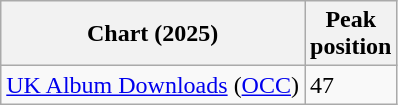<table class="wikitable">
<tr>
<th>Chart (2025)</th>
<th>Peak<br>position</th>
</tr>
<tr>
<td><a href='#'>UK Album Downloads</a> (<a href='#'>OCC</a>)</td>
<td>47</td>
</tr>
</table>
